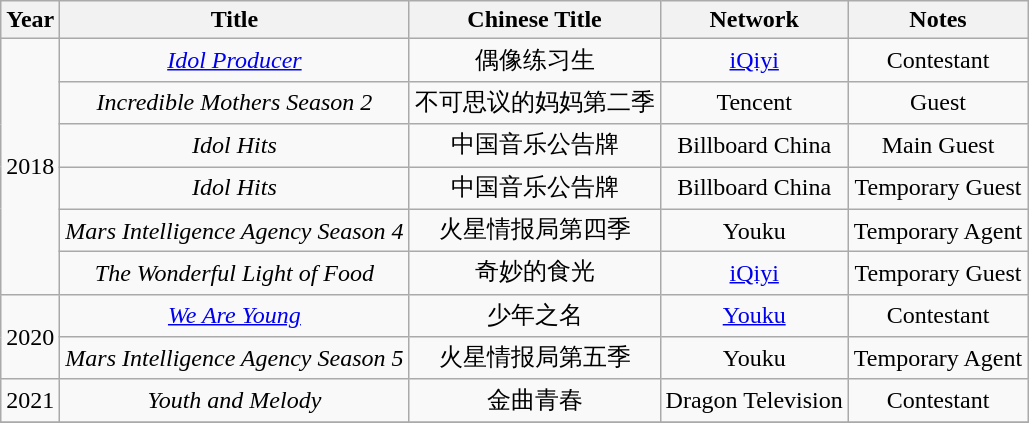<table class="wikitable" style="text-align:center;">
<tr>
<th>Year</th>
<th>Title</th>
<th>Chinese Title</th>
<th>Network</th>
<th>Notes</th>
</tr>
<tr>
<td rowspan="6">2018</td>
<td><em><a href='#'>Idol Producer</a></em></td>
<td>偶像练习生</td>
<td><a href='#'>iQiyi</a></td>
<td>Contestant</td>
</tr>
<tr>
<td><em>Incredible Mothers Season 2</em></td>
<td>不可思议的妈妈第二季</td>
<td>Tencent</td>
<td>Guest</td>
</tr>
<tr>
<td><em>Idol Hits</em></td>
<td>中国音乐公告牌</td>
<td>Billboard China</td>
<td>Main Guest</td>
</tr>
<tr>
<td><em>Idol Hits</em></td>
<td>中国音乐公告牌</td>
<td>Billboard China</td>
<td>Temporary Guest</td>
</tr>
<tr>
<td><em>Mars Intelligence Agency Season 4</em></td>
<td>火星情报局第四季</td>
<td>Youku</td>
<td>Temporary Agent</td>
</tr>
<tr>
<td><em>The Wonderful Light of Food</em></td>
<td>奇妙的食光</td>
<td><a href='#'>iQiyi</a></td>
<td>Temporary Guest</td>
</tr>
<tr>
<td rowspan="2">2020</td>
<td><em><a href='#'>We Are Young</a></em></td>
<td>少年之名</td>
<td><a href='#'>Youku</a></td>
<td>Contestant</td>
</tr>
<tr>
<td><em>Mars Intelligence Agency Season 5</em></td>
<td>火星情报局第五季</td>
<td>Youku</td>
<td>Temporary Agent</td>
</tr>
<tr>
<td>2021</td>
<td><em>Youth and Melody</em></td>
<td>金曲青春</td>
<td>Dragon Television</td>
<td>Contestant</td>
</tr>
<tr>
</tr>
</table>
